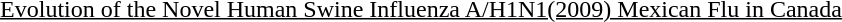<table align="center">
<tr align="center">
<td><br><div><br><u> Evolution of the Novel Human Swine Influenza A/H1N1(2009) Mexican Flu in Canada </u>
<br><br></div></td>
</tr>
<tr>
</tr>
</table>
